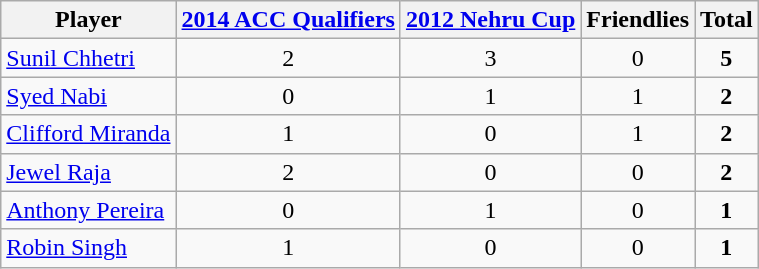<table class="wikitable sortable" style="text-align: left;">
<tr>
<th>Player</th>
<th><a href='#'>2014 ACC Qualifiers</a></th>
<th><a href='#'>2012 Nehru Cup</a> </th>
<th>Friendlies</th>
<th>Total</th>
</tr>
<tr>
<td><a href='#'>Sunil Chhetri</a></td>
<td align="center">2</td>
<td align="center">3</td>
<td align="center">0</td>
<td align="center"><strong>5</strong></td>
</tr>
<tr>
<td><a href='#'>Syed Nabi</a></td>
<td align="center">0</td>
<td align="center">1</td>
<td align="center">1</td>
<td align="center"><strong>2</strong></td>
</tr>
<tr>
<td><a href='#'>Clifford Miranda</a></td>
<td align="center">1</td>
<td align="center">0</td>
<td align="center">1</td>
<td align="center"><strong>2</strong></td>
</tr>
<tr>
<td><a href='#'>Jewel Raja</a></td>
<td align="center">2</td>
<td align="center">0</td>
<td align="center">0</td>
<td align="center"><strong>2</strong></td>
</tr>
<tr>
<td><a href='#'>Anthony Pereira</a></td>
<td align="center">0</td>
<td align="center">1</td>
<td align="center">0</td>
<td align="center"><strong>1</strong></td>
</tr>
<tr>
<td><a href='#'>Robin Singh</a></td>
<td align="center">1</td>
<td align="center">0</td>
<td align="center">0</td>
<td align="center"><strong>1</strong></td>
</tr>
</table>
